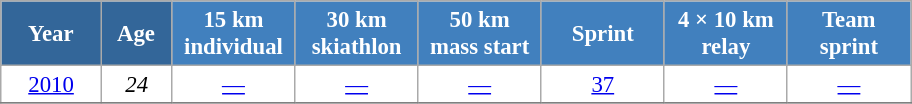<table class="wikitable" style="font-size:95%; text-align:center; border:grey solid 1px; border-collapse:collapse; background:#ffffff;">
<tr>
<th style="background-color:#369; color:white; width:60px;"> Year </th>
<th style="background-color:#369; color:white; width:40px;"> Age </th>
<th style="background-color:#4180be; color:white; width:75px;"> 15 km <br> individual </th>
<th style="background-color:#4180be; color:white; width:75px;"> 30 km <br> skiathlon </th>
<th style="background-color:#4180be; color:white; width:75px;"> 50 km <br> mass start </th>
<th style="background-color:#4180be; color:white; width:75px;"> Sprint </th>
<th style="background-color:#4180be; color:white; width:75px;"> 4 × 10 km <br> relay </th>
<th style="background-color:#4180be; color:white; width:75px;"> Team <br> sprint </th>
</tr>
<tr>
<td><a href='#'>2010</a></td>
<td><em>24</em></td>
<td><a href='#'>—</a></td>
<td><a href='#'>—</a></td>
<td><a href='#'>—</a></td>
<td><a href='#'>37</a></td>
<td><a href='#'>—</a></td>
<td><a href='#'>—</a></td>
</tr>
<tr>
</tr>
</table>
